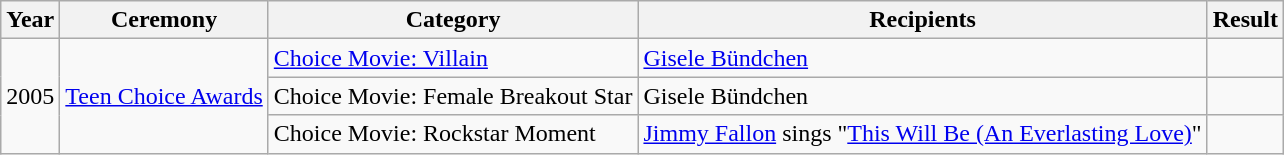<table class="wikitable sortable">
<tr>
<th align="left">Year</th>
<th align="left">Ceremony</th>
<th align="left">Category</th>
<th align="left">Recipients</th>
<th align="left">Result</th>
</tr>
<tr>
<td rowspan="3">2005</td>
<td rowspan="3"><a href='#'>Teen Choice Awards</a></td>
<td><a href='#'>Choice Movie: Villain</a></td>
<td><a href='#'>Gisele Bündchen</a></td>
<td></td>
</tr>
<tr>
<td>Choice Movie: Female Breakout Star</td>
<td>Gisele Bündchen</td>
<td></td>
</tr>
<tr>
<td>Choice Movie: Rockstar Moment</td>
<td><a href='#'>Jimmy Fallon</a> sings "<a href='#'>This Will Be (An Everlasting Love)</a>"</td>
<td></td>
</tr>
</table>
